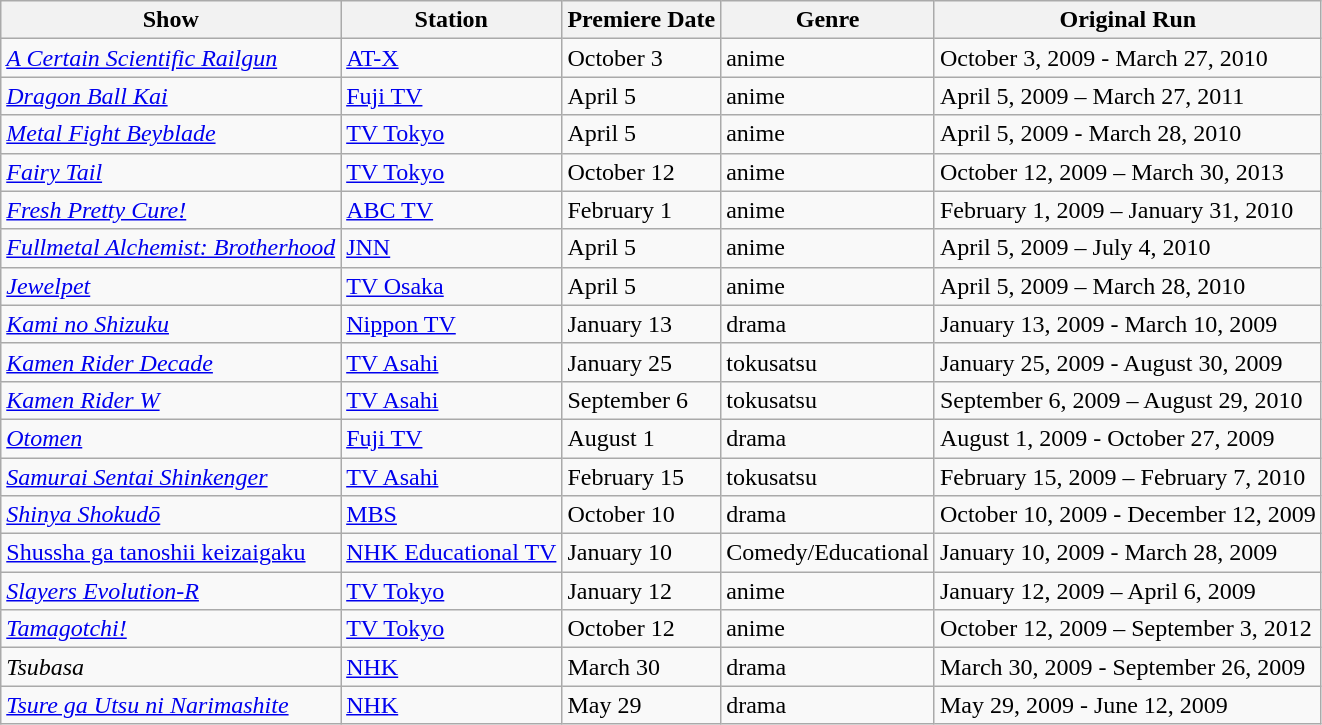<table class="wikitable sortable">
<tr>
<th>Show</th>
<th>Station</th>
<th>Premiere Date</th>
<th>Genre</th>
<th>Original Run</th>
</tr>
<tr>
<td><em><a href='#'>A Certain Scientific Railgun</a></em></td>
<td><a href='#'>AT-X</a></td>
<td>October 3</td>
<td>anime</td>
<td>October 3, 2009 - March 27, 2010</td>
</tr>
<tr>
<td><em><a href='#'>Dragon Ball Kai</a></em></td>
<td><a href='#'>Fuji TV</a></td>
<td>April 5</td>
<td>anime</td>
<td>April 5, 2009 – March 27, 2011</td>
</tr>
<tr>
<td><em><a href='#'>Metal Fight Beyblade</a></em></td>
<td><a href='#'>TV Tokyo</a></td>
<td>April 5</td>
<td>anime</td>
<td>April 5, 2009 - March 28, 2010</td>
</tr>
<tr>
<td><em><a href='#'>Fairy Tail</a></em></td>
<td><a href='#'>TV Tokyo</a></td>
<td>October 12</td>
<td>anime</td>
<td>October 12, 2009 – March 30, 2013</td>
</tr>
<tr>
<td><em><a href='#'>Fresh Pretty Cure!</a></em></td>
<td><a href='#'>ABC TV</a></td>
<td>February 1</td>
<td>anime</td>
<td>February 1, 2009 – January 31, 2010</td>
</tr>
<tr>
<td><em><a href='#'>Fullmetal Alchemist: Brotherhood</a></em></td>
<td><a href='#'>JNN</a></td>
<td>April 5</td>
<td>anime</td>
<td>April 5, 2009 – July 4, 2010</td>
</tr>
<tr>
<td><em><a href='#'>Jewelpet</a></em></td>
<td><a href='#'>TV Osaka</a></td>
<td>April 5</td>
<td>anime</td>
<td>April 5, 2009 – March 28, 2010</td>
</tr>
<tr>
<td><em><a href='#'>Kami no Shizuku</a></em></td>
<td><a href='#'>Nippon TV</a></td>
<td>January 13</td>
<td>drama</td>
<td>January 13, 2009 - March 10, 2009</td>
</tr>
<tr>
<td><em><a href='#'>Kamen Rider Decade</a></em></td>
<td><a href='#'>TV Asahi</a></td>
<td>January 25</td>
<td>tokusatsu</td>
<td>January 25, 2009 - August 30, 2009</td>
</tr>
<tr>
<td><em><a href='#'>Kamen Rider W</a></em></td>
<td><a href='#'>TV Asahi</a></td>
<td>September 6</td>
<td>tokusatsu</td>
<td>September 6, 2009 – August 29, 2010</td>
</tr>
<tr>
<td><em><a href='#'>Otomen</a></em></td>
<td><a href='#'>Fuji TV</a></td>
<td>August 1</td>
<td>drama</td>
<td>August 1, 2009 - October 27, 2009</td>
</tr>
<tr>
<td><em><a href='#'>Samurai Sentai Shinkenger</a></em></td>
<td><a href='#'>TV Asahi</a></td>
<td>February 15</td>
<td>tokusatsu</td>
<td>February 15, 2009 – February 7, 2010</td>
</tr>
<tr>
<td><em><a href='#'>Shinya Shokudō</a></em></td>
<td><a href='#'>MBS</a></td>
<td>October 10</td>
<td>drama</td>
<td>October 10, 2009 - December 12, 2009</td>
</tr>
<tr>
<td><a href='#'>Shussha ga tanoshii keizaigaku</a></td>
<td><a href='#'>NHK Educational TV</a></td>
<td>January 10</td>
<td>Comedy/Educational</td>
<td>January 10, 2009 - March 28, 2009</td>
</tr>
<tr>
<td><em><a href='#'>Slayers Evolution-R</a></em></td>
<td><a href='#'>TV Tokyo</a></td>
<td>January 12</td>
<td>anime</td>
<td>January 12, 2009 – April 6, 2009</td>
</tr>
<tr>
<td><em><a href='#'>Tamagotchi!</a></em></td>
<td><a href='#'>TV Tokyo</a></td>
<td>October 12</td>
<td>anime</td>
<td>October 12, 2009 – September 3, 2012</td>
</tr>
<tr>
<td><em>Tsubasa</em></td>
<td><a href='#'>NHK</a></td>
<td>March 30</td>
<td>drama</td>
<td>March 30, 2009 - September 26, 2009</td>
</tr>
<tr>
<td><em><a href='#'>Tsure ga Utsu ni Narimashite</a></em></td>
<td><a href='#'>NHK</a></td>
<td>May 29</td>
<td>drama</td>
<td>May 29, 2009 - June 12, 2009</td>
</tr>
</table>
